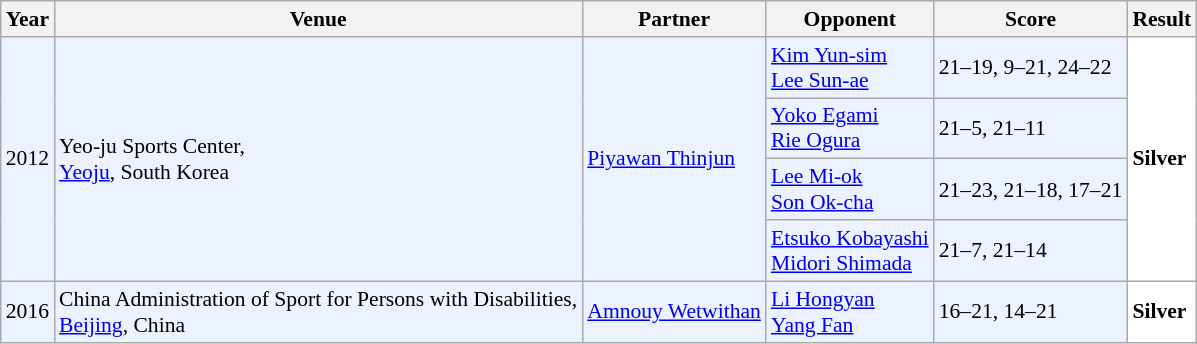<table class="sortable wikitable" style="font-size: 90%;">
<tr>
<th>Year</th>
<th>Venue</th>
<th>Partner</th>
<th>Opponent</th>
<th>Score</th>
<th>Result</th>
</tr>
<tr style="background:#ECF2FF">
<td rowspan="4" align="center">2012</td>
<td rowspan="4" align="left">Yeo-ju Sports Center,<br><a href='#'>Yeoju</a>, South Korea</td>
<td rowspan="4" align="left"> <a href='#'>Piyawan Thinjun</a></td>
<td align="left"> <a href='#'>Kim Yun-sim</a><br> <a href='#'>Lee Sun-ae</a></td>
<td align="left">21–19, 9–21, 24–22</td>
<td rowspan="4" style="text-align:left; background:white"> <strong>Silver</strong></td>
</tr>
<tr style="background:#ECF2FF">
<td align="left"> <a href='#'>Yoko Egami</a><br> <a href='#'>Rie Ogura</a></td>
<td align="left">21–5, 21–11</td>
</tr>
<tr style="background:#ECF2FF">
<td align="left"> <a href='#'>Lee Mi-ok</a><br> <a href='#'>Son Ok-cha</a></td>
<td align="left">21–23, 21–18, 17–21</td>
</tr>
<tr style="background:#ECF2FF">
<td align="left"> <a href='#'>Etsuko Kobayashi</a><br> <a href='#'>Midori Shimada</a></td>
<td align="left">21–7, 21–14</td>
</tr>
<tr style="background:#ECF2FF">
<td align="center">2016</td>
<td align="left">China Administration of Sport for Persons with Disabilities,<br><a href='#'>Beijing</a>, China</td>
<td align="left"> <a href='#'>Amnouy Wetwithan</a></td>
<td align="left"> <a href='#'>Li Hongyan</a><br> <a href='#'>Yang Fan</a></td>
<td align="left">16–21, 14–21</td>
<td style="text-align:left; background:white"> <strong>Silver</strong></td>
</tr>
</table>
